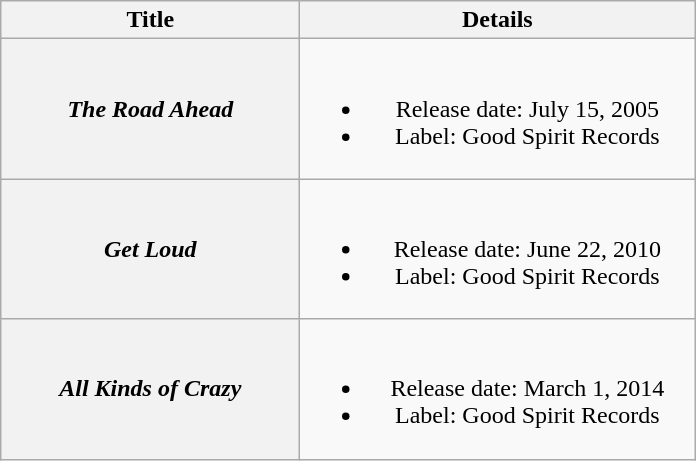<table class="wikitable plainrowheaders" style="text-align:center;">
<tr>
<th style="width:12em;">Title</th>
<th style="width:16em;">Details</th>
</tr>
<tr>
<th scope="row"><em>The Road Ahead</em></th>
<td><br><ul><li>Release date: July 15, 2005</li><li>Label: Good Spirit Records</li></ul></td>
</tr>
<tr>
<th scope="row"><em>Get Loud</em></th>
<td><br><ul><li>Release date: June 22, 2010</li><li>Label: Good Spirit Records</li></ul></td>
</tr>
<tr>
<th scope="row"><em>All Kinds of Crazy</em></th>
<td><br><ul><li>Release date: March 1, 2014</li><li>Label: Good Spirit Records</li></ul></td>
</tr>
</table>
